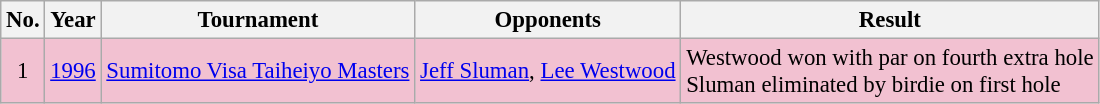<table class="wikitable" style="font-size:95%;">
<tr>
<th>No.</th>
<th>Year</th>
<th>Tournament</th>
<th>Opponents</th>
<th>Result</th>
</tr>
<tr style="background:#F2C1D1;">
<td align=center>1</td>
<td><a href='#'>1996</a></td>
<td><a href='#'>Sumitomo Visa Taiheiyo Masters</a></td>
<td> <a href='#'>Jeff Sluman</a>,  <a href='#'>Lee Westwood</a></td>
<td>Westwood won with par on fourth extra hole<br>Sluman eliminated by birdie on first hole</td>
</tr>
</table>
